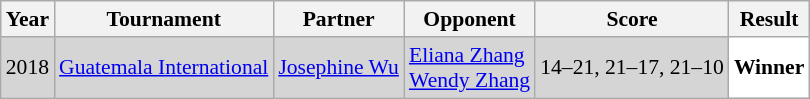<table class="sortable wikitable" style="font-size: 90%;">
<tr>
<th>Year</th>
<th>Tournament</th>
<th>Partner</th>
<th>Opponent</th>
<th>Score</th>
<th>Result</th>
</tr>
<tr style="background:#D5D5D5">
<td align="center">2018</td>
<td align="left"><a href='#'>Guatemala International</a></td>
<td align="left"> <a href='#'>Josephine Wu</a></td>
<td align="left"> <a href='#'>Eliana Zhang</a><br> <a href='#'>Wendy Zhang</a></td>
<td align="left">14–21, 21–17, 21–10</td>
<td style="text-align:left; background:white"> <strong>Winner</strong></td>
</tr>
</table>
